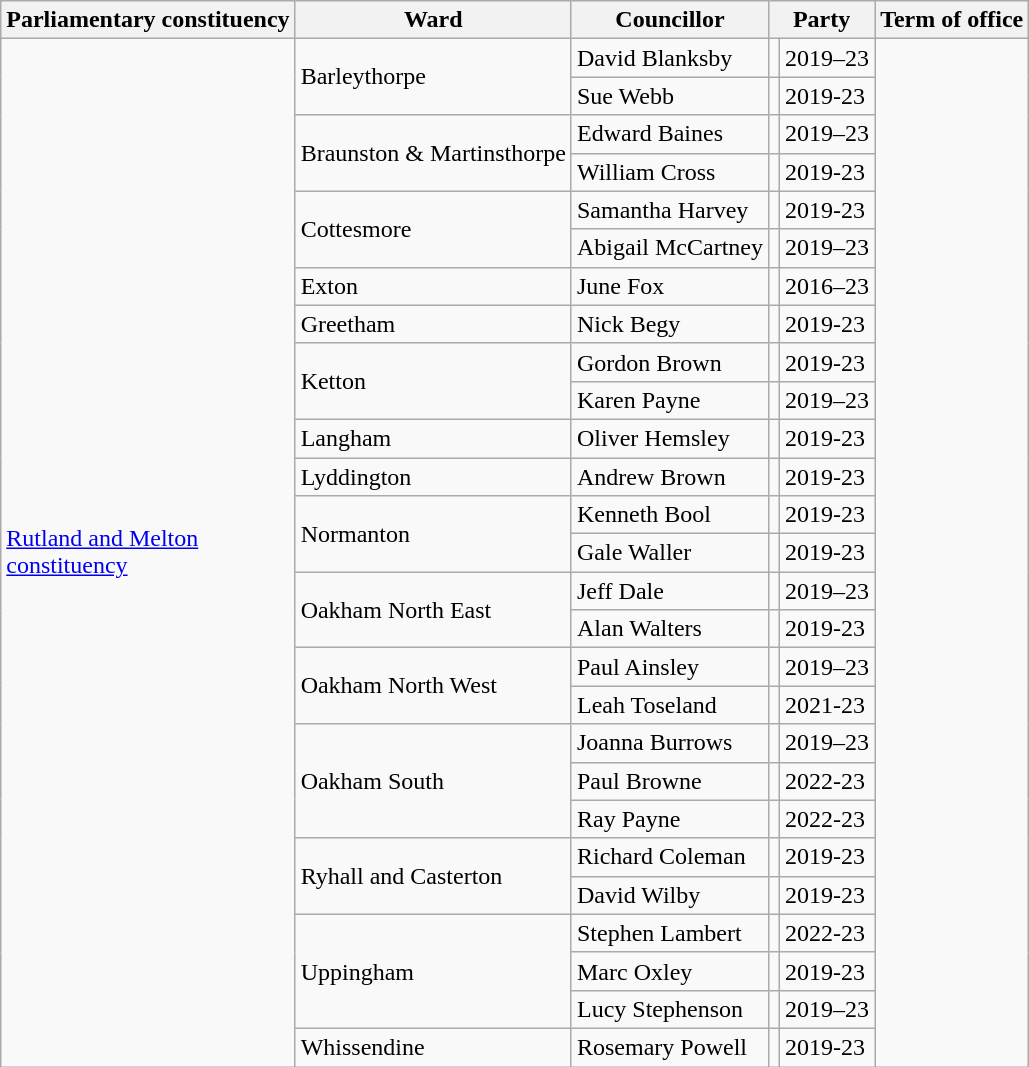<table class="wikitable">
<tr>
<th>Parliamentary constituency</th>
<th>Ward</th>
<th>Councillor</th>
<th colspan=2>Party</th>
<th>Term of office</th>
</tr>
<tr>
<td rowspan=27><a href='#'>Rutland and Melton<br>constituency</a></td>
<td rowspan="2">Barleythorpe</td>
<td>David Blanksby</td>
<td></td>
<td>2019–23</td>
</tr>
<tr>
<td>Sue Webb</td>
<td></td>
<td>2019-23</td>
</tr>
<tr>
<td rowspan="2">Braunston & Martinsthorpe</td>
<td>Edward Baines</td>
<td></td>
<td>2019–23</td>
</tr>
<tr>
<td>William Cross</td>
<td></td>
<td>2019-23</td>
</tr>
<tr>
<td rowspan="2">Cottesmore</td>
<td>Samantha Harvey</td>
<td></td>
<td>2019-23</td>
</tr>
<tr>
<td>Abigail McCartney</td>
<td></td>
<td>2019–23</td>
</tr>
<tr>
<td rowspan="1">Exton</td>
<td>June Fox</td>
<td></td>
<td>2016–23</td>
</tr>
<tr>
<td rowspan="1">Greetham</td>
<td>Nick Begy</td>
<td></td>
<td>2019-23</td>
</tr>
<tr>
<td rowspan="2">Ketton</td>
<td>Gordon Brown</td>
<td></td>
<td>2019-23</td>
</tr>
<tr>
<td>Karen Payne</td>
<td></td>
<td>2019–23</td>
</tr>
<tr>
<td rowspan="1">Langham</td>
<td>Oliver Hemsley</td>
<td></td>
<td>2019-23</td>
</tr>
<tr>
<td rowspan="1">Lyddington</td>
<td>Andrew Brown</td>
<td></td>
<td>2019-23</td>
</tr>
<tr>
<td rowspan="2">Normanton</td>
<td>Kenneth Bool</td>
<td></td>
<td>2019-23</td>
</tr>
<tr>
<td>Gale Waller</td>
<td></td>
<td>2019-23</td>
</tr>
<tr>
<td rowspan="2">Oakham North East</td>
<td>Jeff Dale</td>
<td></td>
<td>2019–23</td>
</tr>
<tr>
<td>Alan Walters</td>
<td></td>
<td>2019-23</td>
</tr>
<tr>
<td rowspan="2">Oakham North West</td>
<td>Paul Ainsley</td>
<td></td>
<td>2019–23</td>
</tr>
<tr>
<td>Leah Toseland</td>
<td></td>
<td>2021-23</td>
</tr>
<tr>
<td rowspan="3">Oakham South</td>
<td>Joanna Burrows</td>
<td></td>
<td>2019–23</td>
</tr>
<tr>
<td>Paul Browne</td>
<td></td>
<td>2022-23</td>
</tr>
<tr>
<td>Ray Payne</td>
<td></td>
<td>2022-23</td>
</tr>
<tr>
<td rowspan="2">Ryhall and Casterton</td>
<td>Richard Coleman</td>
<td></td>
<td>2019-23</td>
</tr>
<tr>
<td>David Wilby</td>
<td></td>
<td>2019-23</td>
</tr>
<tr>
<td rowspan="3">Uppingham</td>
<td>Stephen Lambert</td>
<td></td>
<td>2022-23</td>
</tr>
<tr>
<td>Marc Oxley</td>
<td></td>
<td>2019-23</td>
</tr>
<tr>
<td>Lucy Stephenson</td>
<td></td>
<td>2019–23</td>
</tr>
<tr>
<td rowspan="1">Whissendine</td>
<td>Rosemary Powell</td>
<td></td>
<td>2019-23</td>
</tr>
</table>
